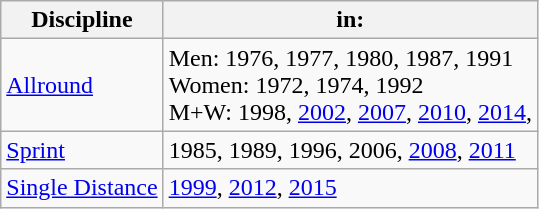<table class="wikitable">
<tr>
<th>Discipline</th>
<th>in:</th>
</tr>
<tr>
<td><a href='#'>Allround</a></td>
<td>Men: 1976, 1977, 1980, 1987, 1991 <br> Women: 1972, 1974, 1992 <br> M+W: 1998, <a href='#'>2002</a>, <a href='#'>2007</a>, <a href='#'>2010</a>, <a href='#'>2014</a>,</td>
</tr>
<tr>
<td><a href='#'>Sprint</a></td>
<td>1985, 1989, 1996, 2006, <a href='#'>2008</a>, <a href='#'>2011</a></td>
</tr>
<tr>
<td><a href='#'>Single Distance</a></td>
<td><a href='#'>1999</a>, <a href='#'>2012</a>, <a href='#'>2015</a></td>
</tr>
</table>
